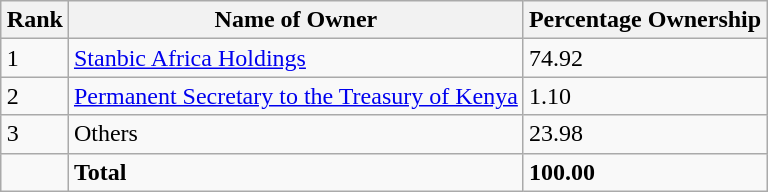<table class="wikitable sortable" style="margin-left:auto;margin-right:auto">
<tr>
<th style="width:2em;">Rank</th>
<th>Name of Owner</th>
<th>Percentage Ownership</th>
</tr>
<tr>
<td>1</td>
<td><a href='#'>Stanbic Africa Holdings</a></td>
<td>74.92</td>
</tr>
<tr>
<td>2</td>
<td><a href='#'>Permanent Secretary to the Treasury of Kenya</a></td>
<td>1.10</td>
</tr>
<tr>
<td>3</td>
<td>Others</td>
<td>23.98</td>
</tr>
<tr>
<td></td>
<td><strong>Total</strong></td>
<td><strong>100.00</strong></td>
</tr>
</table>
